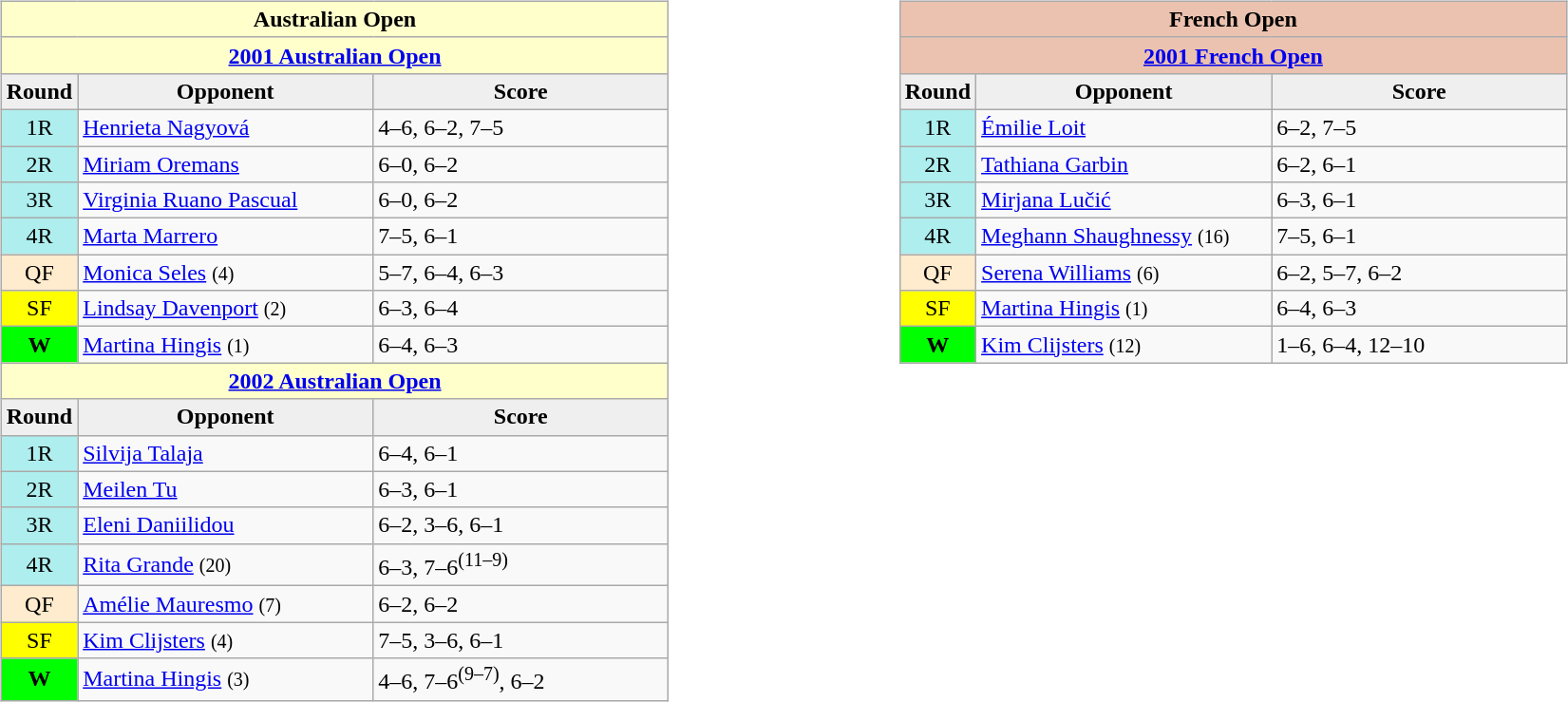<table style="width:95%">
<tr valign=top>
<td><br><table class="wikitable">
<tr>
<td colspan="3" style="text-align:center;background:#ffc;font-weight:bold">Australian Open</td>
</tr>
<tr>
<td colspan="3" style="text-align:center;background:#ffc;font-weight:bold"><a href='#'>2001 Australian Open</a></td>
</tr>
<tr style="text-align:center;background:#efefef;font-weight:bold">
<td>Round</td>
<td width="200">Opponent</td>
<td width="200">Score</td>
</tr>
<tr>
<td align="center" style="background:#afeeee;">1R</td>
<td> <a href='#'>Henrieta Nagyová</a></td>
<td>4–6, 6–2, 7–5</td>
</tr>
<tr>
<td align="center" style="background:#afeeee;">2R</td>
<td> <a href='#'>Miriam Oremans</a></td>
<td>6–0, 6–2</td>
</tr>
<tr>
<td align="center" style="background:#afeeee;">3R</td>
<td> <a href='#'>Virginia Ruano Pascual</a></td>
<td>6–0, 6–2</td>
</tr>
<tr>
<td align="center" style="background:#afeeee;">4R</td>
<td> <a href='#'>Marta Marrero</a></td>
<td>7–5, 6–1</td>
</tr>
<tr>
<td align="center" style="background:#ffebcd;">QF</td>
<td> <a href='#'>Monica Seles</a> <small>(4)</small></td>
<td>5–7, 6–4, 6–3</td>
</tr>
<tr>
<td align="center" style="background:yellow;">SF</td>
<td> <a href='#'>Lindsay Davenport</a> <small>(2)</small></td>
<td>6–3, 6–4</td>
</tr>
<tr>
<td align="center" style="background:#00ff00;"><strong>W</strong></td>
<td> <a href='#'>Martina Hingis</a> <small>(1)</small></td>
<td>6–4, 6–3</td>
</tr>
<tr>
<td colspan="3" style="text-align:center;background:#ffc;font-weight:bold"><a href='#'>2002 Australian Open</a></td>
</tr>
<tr style="text-align:center;background:#efefef;font-weight:bold">
<td>Round</td>
<td width="200">Opponent</td>
<td width="200">Score</td>
</tr>
<tr>
<td align=center bgcolor=afeeee>1R</td>
<td> <a href='#'>Silvija Talaja</a></td>
<td>6–4, 6–1</td>
</tr>
<tr>
<td align=center bgcolor=afeeee>2R</td>
<td> <a href='#'>Meilen Tu</a></td>
<td>6–3, 6–1</td>
</tr>
<tr>
<td align=center bgcolor=afeeee>3R</td>
<td> <a href='#'>Eleni Daniilidou</a></td>
<td>6–2, 3–6, 6–1</td>
</tr>
<tr>
<td align=center bgcolor=afeeee>4R</td>
<td> <a href='#'>Rita Grande</a> <small>(20)</small></td>
<td>6–3, 7–6<sup>(11–9)</sup></td>
</tr>
<tr>
<td align=center bgcolor=ffebcd>QF</td>
<td> <a href='#'>Amélie Mauresmo</a> <small>(7)</small></td>
<td>6–2, 6–2</td>
</tr>
<tr>
<td align=center bgcolor=yellow>SF</td>
<td> <a href='#'>Kim Clijsters</a> <small>(4)</small></td>
<td>7–5, 3–6, 6–1</td>
</tr>
<tr>
<td align=center bgcolor=lime><strong>W</strong></td>
<td> <a href='#'>Martina Hingis</a> <small>(3)</small></td>
<td>4–6, 7–6<sup>(9–7)</sup>, 6–2</td>
</tr>
</table>
</td>
<td><br><table style="width:50px">
<tr>
<td></td>
</tr>
</table>
</td>
<td><br><table class="wikitable nowrap" style="float:left">
<tr>
<td colspan="3" style="text-align:center;background:#ebc2af;font-weight:bold">French Open</td>
</tr>
<tr>
<td colspan="3" style="text-align:center;background:#ebc2af;font-weight:bold"><a href='#'>2001 French Open</a></td>
</tr>
<tr style="text-align:center;background:#efefef;font-weight:bold">
<td>Round</td>
<td width="200">Opponent</td>
<td width="200">Score</td>
</tr>
<tr>
<td align=center bgcolor=afeeee>1R</td>
<td> <a href='#'>Émilie Loit</a></td>
<td>6–2, 7–5</td>
</tr>
<tr>
<td align=center bgcolor=afeeee>2R</td>
<td> <a href='#'>Tathiana Garbin</a></td>
<td>6–2, 6–1</td>
</tr>
<tr>
<td align=center bgcolor=afeeee>3R</td>
<td> <a href='#'>Mirjana Lučić</a></td>
<td>6–3, 6–1</td>
</tr>
<tr>
<td align=center bgcolor=afeeee>4R</td>
<td> <a href='#'>Meghann Shaughnessy</a> <small>(16)</small></td>
<td>7–5, 6–1</td>
</tr>
<tr>
<td align=center bgcolor=ffebcd>QF</td>
<td> <a href='#'>Serena Williams</a> <small>(6)</small></td>
<td>6–2, 5–7, 6–2</td>
</tr>
<tr>
<td align=center bgcolor=yellow>SF</td>
<td> <a href='#'>Martina Hingis</a> <small>(1)</small></td>
<td>6–4, 6–3</td>
</tr>
<tr>
<td align=center bgcolor=lime><strong>W</strong></td>
<td> <a href='#'>Kim Clijsters</a> <small>(12)</small></td>
<td>1–6, 6–4, 12–10</td>
</tr>
</table>
</td>
</tr>
</table>
